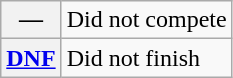<table class="wikitable">
<tr>
<th scope="row">—</th>
<td>Did not compete</td>
</tr>
<tr>
<th scope="row"><a href='#'>DNF</a></th>
<td>Did not finish</td>
</tr>
</table>
